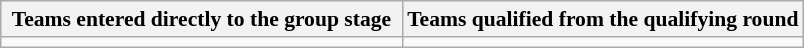<table class="wikitable" style="font-size:90%">
<tr>
<th width=50%>Teams entered directly to the group stage</th>
<th width=50%>Teams qualified from the qualifying round</th>
</tr>
<tr>
<td valign=top></td>
<td valign=top></td>
</tr>
</table>
